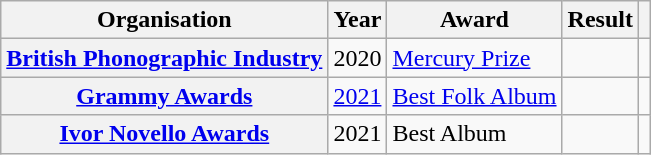<table class="wikitable sortable plainrowheaders">
<tr>
<th scope="col">Organisation</th>
<th scope="col">Year</th>
<th scope="col">Award</th>
<th scope="col">Result</th>
<th scope="col" class="unsortable"></th>
</tr>
<tr>
<th scope="row"><a href='#'>British Phonographic Industry</a></th>
<td>2020</td>
<td><a href='#'>Mercury Prize</a></td>
<td></td>
<td></td>
</tr>
<tr>
<th scope="row"><a href='#'>Grammy Awards</a></th>
<td><a href='#'>2021</a></td>
<td><a href='#'>Best Folk Album</a></td>
<td></td>
<td></td>
</tr>
<tr>
<th scope="row"><a href='#'>Ivor Novello Awards</a></th>
<td>2021</td>
<td>Best Album</td>
<td></td>
<td></td>
</tr>
</table>
